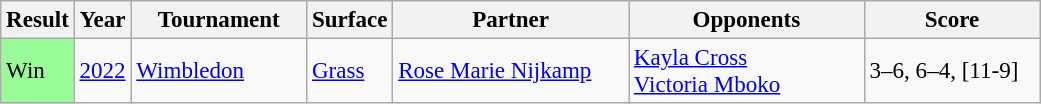<table class="sortable wikitable" style=font-size:96%>
<tr>
<th>Result</th>
<th>Year</th>
<th width=110>Tournament</th>
<th>Surface</th>
<th width=150>Partner</th>
<th width=150>Opponents</th>
<th width=110>Score</th>
</tr>
<tr>
<td style="background:#98fb98;">Win</td>
<td><a href='#'>2022</a></td>
<td> <a href='#'>Wimbledon</a></td>
<td><a href='#'>Grass</a></td>
<td> <a href='#'>Rose Marie Nijkamp</a></td>
<td> <a href='#'>Kayla Cross</a><br> <a href='#'>Victoria Mboko</a></td>
<td>3–6, 6–4, [11-9]</td>
</tr>
</table>
